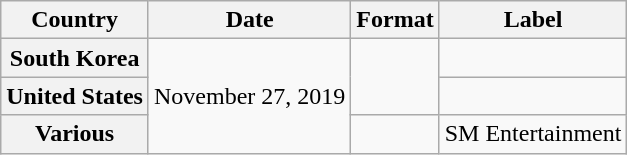<table class="wikitable plainrowheaders">
<tr>
<th>Country</th>
<th>Date</th>
<th>Format</th>
<th>Label</th>
</tr>
<tr>
<th scope="row">South Korea</th>
<td rowspan="3">November 27, 2019</td>
<td rowspan="2"></td>
<td></td>
</tr>
<tr>
<th scope="row">United States</th>
<td></td>
</tr>
<tr>
<th scope="row">Various</th>
<td></td>
<td>SM Entertainment</td>
</tr>
</table>
